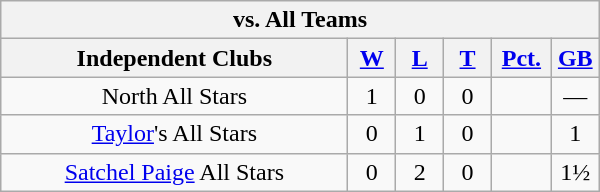<table class="wikitable" width="400em" style="text-align:center;">
<tr>
<th colspan="6">vs. All Teams</th>
</tr>
<tr>
<th width="58%">Independent Clubs</th>
<th width="8%"><a href='#'>W</a></th>
<th width="8%"><a href='#'>L</a></th>
<th width="8%"><a href='#'>T</a></th>
<th width="10%"><a href='#'>Pct.</a></th>
<th width="8%"><a href='#'>GB</a></th>
</tr>
<tr>
<td>North All Stars</td>
<td>1</td>
<td>0</td>
<td>0</td>
<td></td>
<td>—</td>
</tr>
<tr>
<td><a href='#'>Taylor</a>'s All Stars</td>
<td>0</td>
<td>1</td>
<td>0</td>
<td></td>
<td>1</td>
</tr>
<tr>
<td><a href='#'>Satchel Paige</a> All Stars</td>
<td>0</td>
<td>2</td>
<td>0</td>
<td></td>
<td>1½</td>
</tr>
</table>
